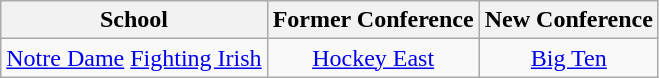<table class="wikitable sortable">
<tr>
<th>School</th>
<th>Former Conference</th>
<th>New Conference</th>
</tr>
<tr>
<td><a href='#'>Notre Dame</a> <a href='#'>Fighting Irish</a></td>
<td style="text-align:center;"><a href='#'>Hockey East</a></td>
<td style="text-align:center;"><a href='#'>Big Ten</a></td>
</tr>
</table>
